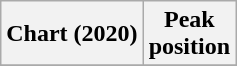<table class="wikitable plainrowheaders" style="text-align:center">
<tr>
<th scope="col">Chart (2020)</th>
<th scope="col">Peak<br>position</th>
</tr>
<tr>
</tr>
</table>
